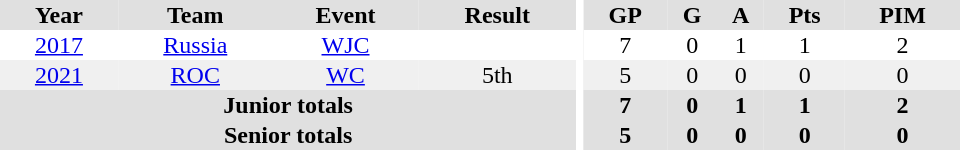<table border="0" cellpadding="1" cellspacing="0" ID="Table3" style="text-align:center; width:40em">
<tr bgcolor="#e0e0e0">
<th>Year</th>
<th>Team</th>
<th>Event</th>
<th>Result</th>
<th rowspan="102" bgcolor="#ffffff"></th>
<th>GP</th>
<th>G</th>
<th>A</th>
<th>Pts</th>
<th>PIM</th>
</tr>
<tr>
<td><a href='#'>2017</a></td>
<td><a href='#'>Russia</a></td>
<td><a href='#'>WJC</a></td>
<td></td>
<td>7</td>
<td>0</td>
<td>1</td>
<td>1</td>
<td>2</td>
</tr>
<tr bgcolor="#f0f0f0">
<td><a href='#'>2021</a></td>
<td><a href='#'>ROC</a></td>
<td><a href='#'>WC</a></td>
<td>5th</td>
<td>5</td>
<td>0</td>
<td>0</td>
<td>0</td>
<td>0</td>
</tr>
<tr bgcolor="#e0e0e0">
<th colspan=4>Junior totals</th>
<th>7</th>
<th>0</th>
<th>1</th>
<th>1</th>
<th>2</th>
</tr>
<tr bgcolor="#e0e0e0">
<th colspan=4>Senior totals</th>
<th>5</th>
<th>0</th>
<th>0</th>
<th>0</th>
<th>0</th>
</tr>
</table>
